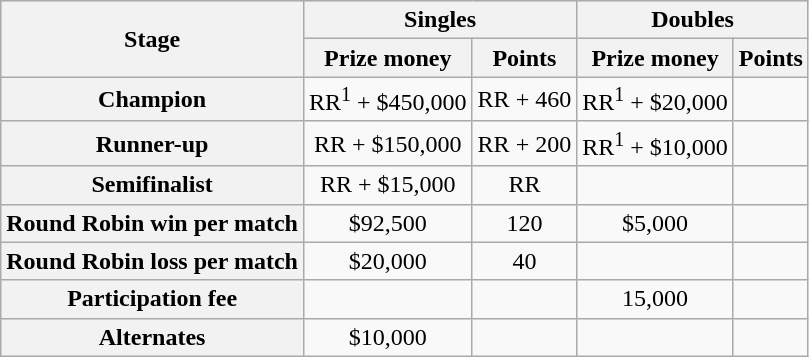<table class=wikitable style=text-align:center>
<tr style="background:#d1e4fd;">
<th rowspan=2>Stage</th>
<th colspan=2>Singles</th>
<th colspan=2>Doubles</th>
</tr>
<tr>
<th>Prize money</th>
<th>Points</th>
<th>Prize money</th>
<th>Points</th>
</tr>
<tr>
<th>Champion</th>
<td>RR<sup>1</sup> + $450,000</td>
<td>RR + 460</td>
<td>RR<sup>1</sup> + $20,000</td>
<td></td>
</tr>
<tr>
<th>Runner-up</th>
<td>RR + $150,000</td>
<td>RR + 200</td>
<td>RR<sup>1</sup> + $10,000</td>
<td></td>
</tr>
<tr>
<th>Semifinalist</th>
<td>RR + $15,000</td>
<td>RR</td>
<td></td>
<td></td>
</tr>
<tr>
<th>Round Robin win per match</th>
<td>$92,500</td>
<td>120</td>
<td>$5,000</td>
<td></td>
</tr>
<tr>
<th>Round Robin loss per match</th>
<td>$20,000</td>
<td>40</td>
<td></td>
<td></td>
</tr>
<tr>
<th>Participation fee</th>
<td></td>
<td></td>
<td>15,000</td>
<td></td>
</tr>
<tr>
<th>Alternates</th>
<td>$10,000</td>
<td></td>
<td></td>
<td></td>
</tr>
</table>
